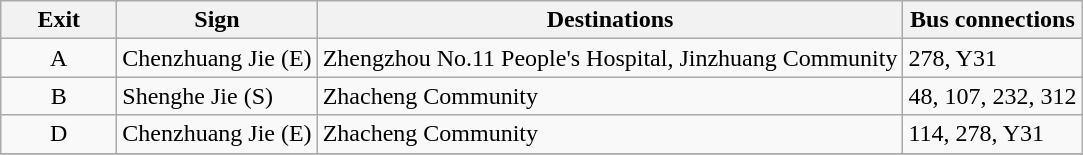<table class=wikitable>
<tr>
<th style="width:70px" colspan=4>Exit</th>
<th>Sign</th>
<th>Destinations</th>
<th>Bus connections</th>
</tr>
<tr>
<td align=center colspan=4>A</td>
<td>Chenzhuang Jie (E)</td>
<td>Zhengzhou No.11 People's Hospital, Jinzhuang Community</td>
<td>278, Y31</td>
</tr>
<tr>
<td align=center colspan=4>B</td>
<td>Shenghe Jie (S)</td>
<td>Zhacheng Community</td>
<td>48, 107, 232, 312</td>
</tr>
<tr>
<td align=center colspan=4>D</td>
<td>Chenzhuang Jie (E)</td>
<td>Zhacheng Community</td>
<td>114, 278, Y31</td>
</tr>
<tr>
</tr>
</table>
